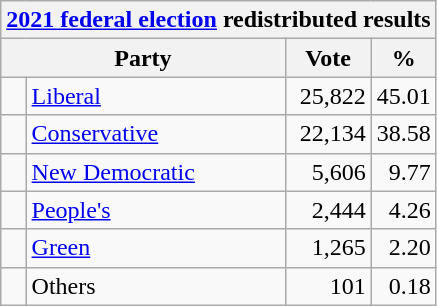<table class="wikitable">
<tr>
<th colspan="4"><a href='#'>2021 federal election</a> redistributed results</th>
</tr>
<tr>
<th bgcolor="#DDDDFF" width="130px" colspan="2">Party</th>
<th bgcolor="#DDDDFF" width="50px">Vote</th>
<th bgcolor="#DDDDFF" width="30px">%</th>
</tr>
<tr>
<td> </td>
<td><a href='#'>Liberal</a></td>
<td align=right>25,822</td>
<td align=right>45.01</td>
</tr>
<tr>
<td> </td>
<td><a href='#'>Conservative</a></td>
<td align=right>22,134</td>
<td align=right>38.58</td>
</tr>
<tr>
<td> </td>
<td><a href='#'>New Democratic</a></td>
<td align=right>5,606</td>
<td align=right>9.77</td>
</tr>
<tr>
<td> </td>
<td><a href='#'>People's</a></td>
<td align=right>2,444</td>
<td align=right>4.26</td>
</tr>
<tr>
<td> </td>
<td><a href='#'>Green</a></td>
<td align=right>1,265</td>
<td align=right>2.20</td>
</tr>
<tr>
<td> </td>
<td>Others</td>
<td align=right>101</td>
<td align=right>0.18</td>
</tr>
</table>
